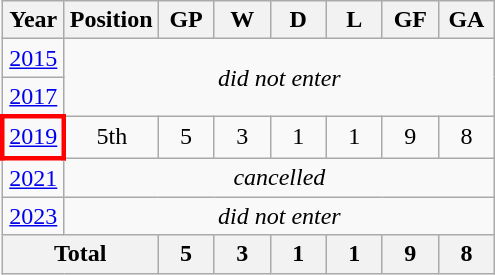<table class="wikitable" style="text-align: center;">
<tr>
<th>Year</th>
<th>Position</th>
<th width=30>GP</th>
<th width=30>W</th>
<th width=30>D</th>
<th width=30>L</th>
<th width=30>GF</th>
<th width=30>GA</th>
</tr>
<tr>
<td> <a href='#'>2015</a></td>
<td rowspan=2 colspan=7><em>did not enter</em></td>
</tr>
<tr>
<td> <a href='#'>2017</a></td>
</tr>
<tr>
<td style="border: 3px solid red"> <a href='#'>2019</a></td>
<td>5th</td>
<td>5</td>
<td>3</td>
<td>1</td>
<td>1</td>
<td>9</td>
<td>8</td>
</tr>
<tr>
<td> <a href='#'>2021</a></td>
<td colspan=7><em>cancelled</em></td>
</tr>
<tr>
<td> <a href='#'>2023</a></td>
<td colspan=7><em>did not enter</em></td>
</tr>
<tr>
<th colspan=2>Total</th>
<th>5</th>
<th>3</th>
<th>1</th>
<th>1</th>
<th>9</th>
<th>8</th>
</tr>
</table>
